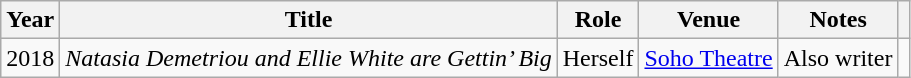<table class="wikitable sortable plainrowheaders">
<tr>
<th scope="col">Year</th>
<th scope="col">Title</th>
<th scope="col">Role</th>
<th scope="col">Venue</th>
<th scope="col" class="unsortable">Notes</th>
<th scope="col" class="unsortable"></th>
</tr>
<tr>
<td scope="row">2018</td>
<td><em>Natasia Demetriou and Ellie White are Gettin’ Big</em></td>
<td>Herself</td>
<td><a href='#'>Soho Theatre</a></td>
<td>Also writer</td>
<td></td>
</tr>
</table>
